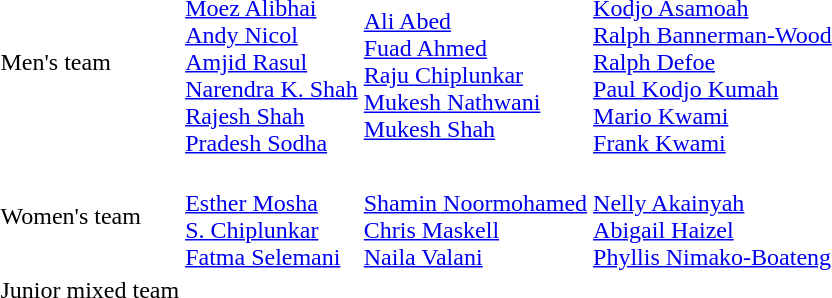<table>
<tr>
<td>Men's team</td>
<td><br><a href='#'>Moez Alibhai</a><br><a href='#'>Andy Nicol</a><br><a href='#'>Amjid Rasul</a><br><a href='#'>Narendra K. Shah</a><br><a href='#'>Rajesh Shah</a><br><a href='#'>Pradesh Sodha</a></td>
<td><br><a href='#'>Ali Abed</a><br><a href='#'>Fuad Ahmed</a><br><a href='#'>Raju Chiplunkar</a><br><a href='#'>Mukesh Nathwani</a><br><a href='#'>Mukesh Shah</a></td>
<td><br><a href='#'>Kodjo Asamoah</a><br><a href='#'>Ralph Bannerman-Wood</a><br><a href='#'>Ralph Defoe</a><br><a href='#'>Paul Kodjo Kumah</a><br><a href='#'>Mario Kwami</a><br><a href='#'>Frank Kwami</a></td>
</tr>
<tr>
<td>Women's team</td>
<td><br><a href='#'>Esther Mosha</a><br><a href='#'>S. Chiplunkar</a><br><a href='#'>Fatma Selemani</a></td>
<td><br><a href='#'>Shamin Noormohamed</a><br><a href='#'>Chris Maskell</a><br><a href='#'>Naila Valani</a></td>
<td><br><a href='#'>Nelly Akainyah</a><br><a href='#'>Abigail Haizel</a><br><a href='#'>Phyllis Nimako-Boateng</a></td>
</tr>
<tr>
<td>Junior mixed team</td>
<td></td>
<td></td>
<td></td>
</tr>
</table>
